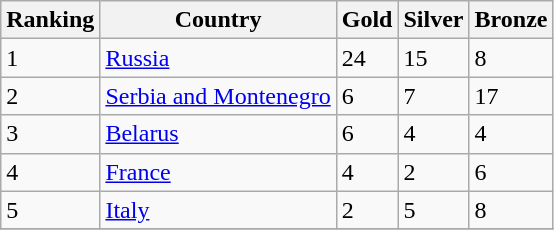<table class="wikitable">
<tr>
<th>Ranking</th>
<th>Country</th>
<th>Gold </th>
<th>Silver </th>
<th>Bronze </th>
</tr>
<tr>
<td>1</td>
<td> <a href='#'>Russia</a></td>
<td>24</td>
<td>15</td>
<td>8</td>
</tr>
<tr>
<td>2</td>
<td> <a href='#'>Serbia and Montenegro</a></td>
<td>6</td>
<td>7</td>
<td>17</td>
</tr>
<tr>
<td>3</td>
<td> <a href='#'>Belarus</a></td>
<td>6</td>
<td>4</td>
<td>4</td>
</tr>
<tr>
<td>4</td>
<td> <a href='#'>France</a></td>
<td>4</td>
<td>2</td>
<td>6</td>
</tr>
<tr>
<td>5</td>
<td> <a href='#'>Italy</a></td>
<td>2</td>
<td>5</td>
<td>8</td>
</tr>
<tr>
</tr>
</table>
